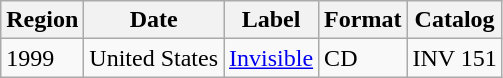<table class="wikitable">
<tr>
<th>Region</th>
<th>Date</th>
<th>Label</th>
<th>Format</th>
<th>Catalog</th>
</tr>
<tr>
<td>1999</td>
<td>United States</td>
<td><a href='#'>Invisible</a></td>
<td>CD</td>
<td>INV 151</td>
</tr>
</table>
